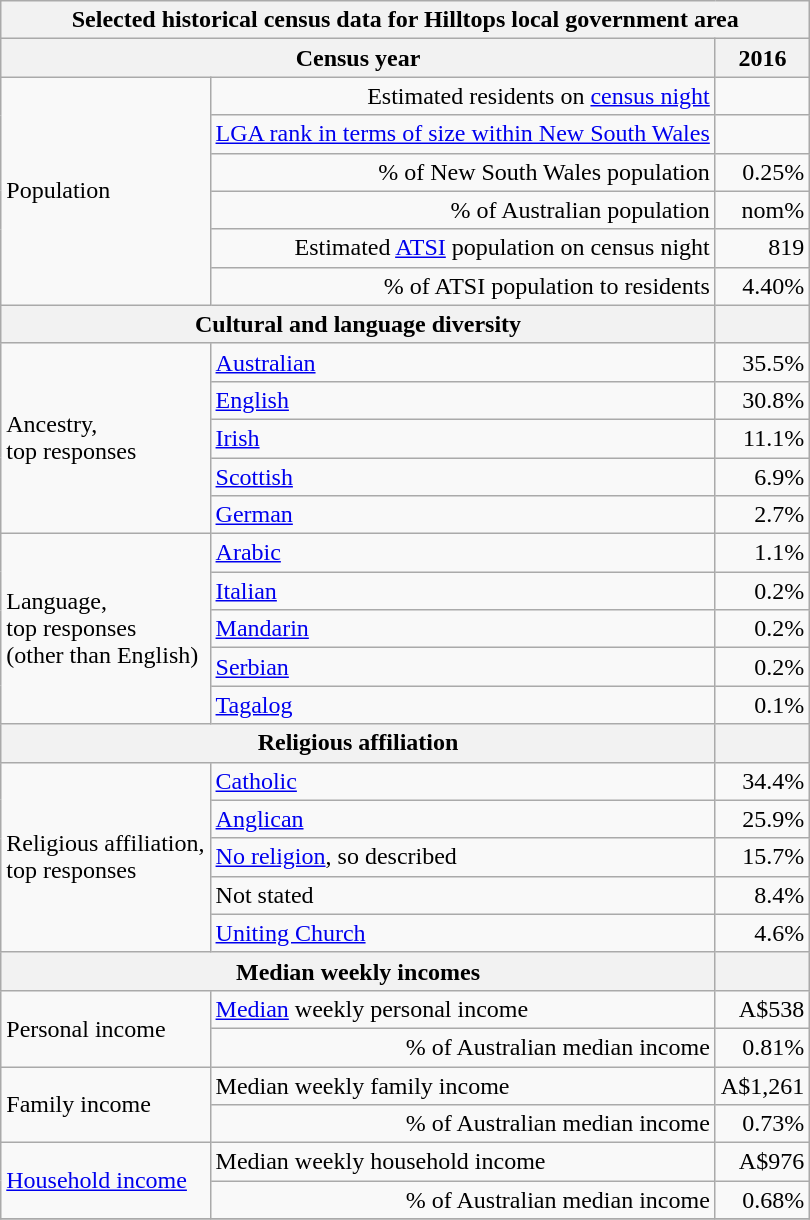<table class="wikitable">
<tr>
<th colspan=6>Selected historical census data for Hilltops local government area</th>
</tr>
<tr>
<th colspan=3>Census year</th>
<th>2016</th>
</tr>
<tr>
<td rowspan=6 colspan="2">Population</td>
<td align=right>Estimated residents on <a href='#'>census night</a></td>
<td align="right"></td>
</tr>
<tr>
<td align="right"><a href='#'>LGA rank in terms of size within New South Wales</a></td>
<td align="right"></td>
</tr>
<tr>
<td align="right">% of New South Wales population</td>
<td align="right">0.25%</td>
</tr>
<tr>
<td align="right">% of Australian population</td>
<td align="right">nom%</td>
</tr>
<tr>
<td align="right">Estimated <a href='#'>ATSI</a> population on census night</td>
<td align="right">819</td>
</tr>
<tr>
<td align="right">% of ATSI population to residents</td>
<td align="right">4.40%</td>
</tr>
<tr>
<th colspan=3>Cultural and language diversity</th>
<th></th>
</tr>
<tr>
<td rowspan=5 colspan=2>Ancestry,<br>top responses</td>
<td><a href='#'>Australian</a></td>
<td align="right">35.5%</td>
</tr>
<tr>
<td><a href='#'>English</a></td>
<td align="right">30.8%</td>
</tr>
<tr>
<td><a href='#'>Irish</a></td>
<td align="right">11.1%</td>
</tr>
<tr>
<td><a href='#'>Scottish</a></td>
<td align="right">6.9%</td>
</tr>
<tr>
<td><a href='#'>German</a></td>
<td align="right">2.7%</td>
</tr>
<tr>
<td rowspan=5 colspan=2>Language,<br>top responses<br>(other than English)</td>
<td><a href='#'>Arabic</a></td>
<td align="right">1.1%</td>
</tr>
<tr>
<td><a href='#'>Italian</a></td>
<td align="right">0.2%</td>
</tr>
<tr>
<td><a href='#'>Mandarin</a></td>
<td align="right">0.2%</td>
</tr>
<tr>
<td><a href='#'>Serbian</a></td>
<td align="right">0.2%</td>
</tr>
<tr>
<td><a href='#'>Tagalog</a></td>
<td align="right">0.1%</td>
</tr>
<tr>
<th colspan=3>Religious affiliation</th>
<th></th>
</tr>
<tr>
<td rowspan=5 colspan=2>Religious affiliation,<br>top responses</td>
<td><a href='#'>Catholic</a></td>
<td align="right">34.4%</td>
</tr>
<tr>
<td><a href='#'>Anglican</a></td>
<td align="right">25.9%</td>
</tr>
<tr>
<td><a href='#'>No religion</a>, so described</td>
<td align="right">15.7%</td>
</tr>
<tr>
<td>Not stated</td>
<td align="right">8.4%</td>
</tr>
<tr>
<td><a href='#'>Uniting Church</a></td>
<td align="right">4.6%</td>
</tr>
<tr>
<th colspan=3>Median weekly incomes</th>
<th></th>
</tr>
<tr>
<td rowspan=2 colspan=2>Personal income</td>
<td><a href='#'>Median</a> weekly personal income</td>
<td align="right">A$538</td>
</tr>
<tr>
<td align="right">% of Australian median income</td>
<td align="right">0.81%</td>
</tr>
<tr>
<td rowspan=2 colspan=2>Family income</td>
<td>Median weekly family income</td>
<td align="right">A$1,261</td>
</tr>
<tr>
<td align="right">% of Australian median income</td>
<td align="right">0.73%</td>
</tr>
<tr>
<td rowspan=2 colspan=2><a href='#'>Household income</a></td>
<td>Median weekly household income</td>
<td align="right">A$976</td>
</tr>
<tr>
<td align="right">% of Australian median income</td>
<td align="right">0.68%</td>
</tr>
<tr>
</tr>
</table>
